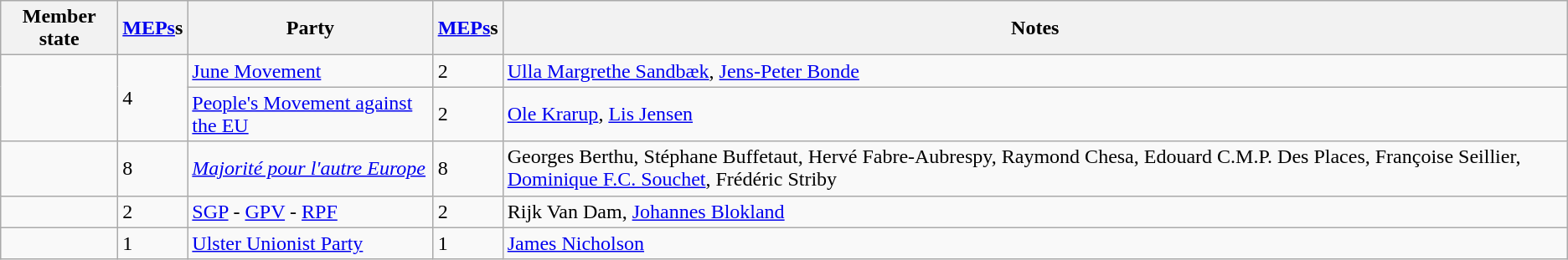<table class="wikitable">
<tr>
<th>Member state</th>
<th><a href='#'>MEPs</a>s</th>
<th>Party</th>
<th><a href='#'>MEPs</a>s</th>
<th>Notes</th>
</tr>
<tr>
<td rowspan="2"></td>
<td rowspan="2">4</td>
<td><a href='#'>June Movement</a></td>
<td>2</td>
<td><a href='#'>Ulla Margrethe Sandbæk</a>, <a href='#'>Jens-Peter Bonde</a></td>
</tr>
<tr>
<td><a href='#'>People's Movement against the EU</a></td>
<td>2</td>
<td><a href='#'>Ole Krarup</a>, <a href='#'>Lis Jensen</a></td>
</tr>
<tr>
<td></td>
<td>8</td>
<td><em><a href='#'>Majorité pour l'autre Europe</a></em></td>
<td>8</td>
<td>Georges Berthu, Stéphane Buffetaut, Hervé Fabre-Aubrespy, Raymond Chesa, Edouard C.M.P. Des Places, Françoise Seillier, <a href='#'>Dominique F.C. Souchet</a>, Frédéric Striby</td>
</tr>
<tr>
<td></td>
<td>2</td>
<td><a href='#'>SGP</a> - <a href='#'>GPV</a> - <a href='#'>RPF</a></td>
<td>2</td>
<td>Rijk Van Dam, <a href='#'>Johannes Blokland</a></td>
</tr>
<tr>
<td></td>
<td>1</td>
<td><a href='#'>Ulster Unionist Party</a></td>
<td>1</td>
<td><a href='#'>James Nicholson</a></td>
</tr>
</table>
